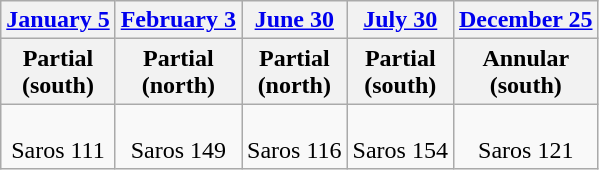<table class=wikitable>
<tr>
<th><a href='#'>January 5</a></th>
<th><a href='#'>February 3</a></th>
<th><a href='#'>June 30</a></th>
<th><a href='#'>July 30</a></th>
<th><a href='#'>December 25</a></th>
</tr>
<tr>
<th>Partial<br>(south)</th>
<th>Partial<br>(north)</th>
<th>Partial<br>(north)</th>
<th>Partial<br>(south)</th>
<th>Annular<br>(south)</th>
</tr>
<tr align=center>
<td><br>Saros 111</td>
<td><br>Saros 149</td>
<td><br>Saros 116</td>
<td><br>Saros 154</td>
<td><br>Saros 121</td>
</tr>
</table>
